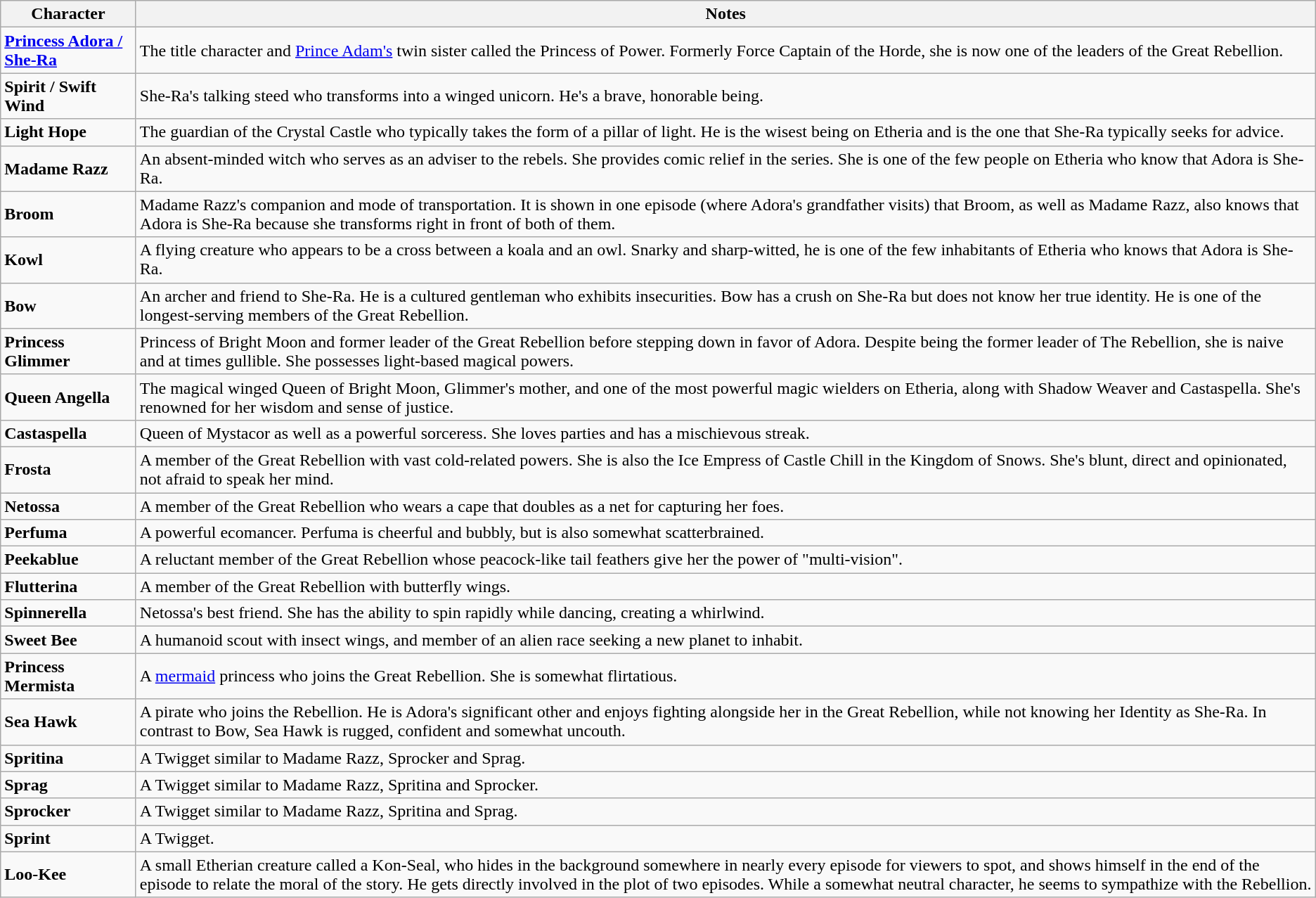<table class="wikitable sortable ">
<tr>
<th>Character</th>
<th>Notes</th>
</tr>
<tr>
<td><strong><a href='#'>Princess Adora / She-Ra</a></strong></td>
<td>The title character and <a href='#'>Prince Adam's</a> twin sister called the Princess of Power. Formerly Force Captain of the Horde, she is now one of the leaders of the Great Rebellion.</td>
</tr>
<tr>
<td><strong>Spirit / Swift Wind</strong></td>
<td>She-Ra's talking steed who transforms into a winged unicorn. He's a brave, honorable being.</td>
</tr>
<tr>
<td><strong>Light Hope</strong></td>
<td>The guardian of the Crystal Castle who typically takes the form of a pillar of light. He is the wisest being on Etheria and is the one that She-Ra typically seeks for advice.</td>
</tr>
<tr>
<td><strong>Madame Razz</strong></td>
<td>An absent-minded witch who serves as an adviser to the rebels. She provides comic relief in the series. She is one of the few people on Etheria who know that Adora is She-Ra.</td>
</tr>
<tr>
<td><strong>Broom</strong></td>
<td>Madame Razz's companion and mode of transportation.  It is shown in one episode (where Adora's grandfather visits) that Broom, as well as Madame Razz, also knows that Adora is She-Ra because she transforms right in front of both of them.</td>
</tr>
<tr>
<td><strong>Kowl</strong></td>
<td>A flying creature who appears to be a cross between a koala and an owl. Snarky and sharp-witted, he is one of the few inhabitants of Etheria who knows that Adora is She-Ra.</td>
</tr>
<tr>
<td><strong>Bow</strong></td>
<td>An archer and friend to She-Ra. He is a cultured gentleman who exhibits insecurities. Bow has a crush on She-Ra but does not know her true identity. He is one of the longest-serving members of the Great Rebellion.</td>
</tr>
<tr>
<td><strong>Princess Glimmer</strong></td>
<td>Princess of Bright Moon and former leader of the Great Rebellion before stepping down in favor of Adora. Despite being the former leader of The Rebellion, she is naive and at times gullible. She possesses light-based magical powers.</td>
</tr>
<tr>
<td><strong>Queen Angella</strong></td>
<td>The magical winged Queen of Bright Moon, Glimmer's mother, and one of the most powerful magic wielders on Etheria, along with Shadow Weaver and Castaspella. She's renowned for her wisdom and sense of justice.</td>
</tr>
<tr>
<td><strong>Castaspella</strong></td>
<td>Queen of Mystacor as well as a powerful sorceress. She loves parties and has a mischievous streak.</td>
</tr>
<tr>
<td><strong>Frosta</strong></td>
<td>A member of the Great Rebellion with vast cold-related powers. She is also the Ice Empress of Castle Chill in the Kingdom of Snows. She's blunt, direct and opinionated, not afraid to speak her mind.</td>
</tr>
<tr>
<td><strong>Netossa</strong></td>
<td>A member of the Great Rebellion who wears a cape that doubles as a net for capturing her foes.</td>
</tr>
<tr>
<td><strong>Perfuma</strong></td>
<td>A powerful ecomancer. Perfuma is cheerful and bubbly, but is also somewhat scatterbrained.</td>
</tr>
<tr>
<td><strong>Peekablue</strong></td>
<td>A reluctant member of the Great Rebellion whose peacock-like tail feathers give her the power of "multi-vision".</td>
</tr>
<tr>
<td><strong>Flutterina</strong></td>
<td>A member of the Great Rebellion with butterfly wings.</td>
</tr>
<tr>
<td><strong>Spinnerella</strong></td>
<td>Netossa's best friend. She has the ability to spin rapidly while dancing, creating a whirlwind.</td>
</tr>
<tr>
<td><strong>Sweet Bee</strong></td>
<td>A humanoid scout with insect wings, and member of an alien race seeking a new planet to inhabit.</td>
</tr>
<tr>
<td><strong>Princess Mermista</strong></td>
<td>A <a href='#'>mermaid</a> princess who joins the Great Rebellion. She is somewhat flirtatious.</td>
</tr>
<tr>
<td><strong>Sea Hawk</strong></td>
<td>A pirate who joins the Rebellion. He is Adora's significant other and enjoys fighting alongside her in the Great Rebellion, while not knowing her Identity as She-Ra. In contrast to Bow, Sea Hawk is rugged, confident and somewhat uncouth.</td>
</tr>
<tr>
<td><strong>Spritina</strong></td>
<td>A Twigget similar to Madame Razz, Sprocker and Sprag.</td>
</tr>
<tr>
<td><strong>Sprag</strong></td>
<td>A Twigget similar to Madame Razz, Spritina and Sprocker.</td>
</tr>
<tr>
<td><strong>Sprocker</strong></td>
<td>A Twigget similar to Madame Razz, Spritina and Sprag.</td>
</tr>
<tr>
<td><strong>Sprint</strong></td>
<td>A Twigget.</td>
</tr>
<tr>
<td><strong>Loo-Kee</strong></td>
<td>A small Etherian creature called a Kon-Seal, who hides in the background somewhere in nearly every episode for viewers to spot, and shows himself in the end of the episode to relate the moral of the story. He gets directly involved in the plot of two episodes. While a somewhat neutral character, he seems to sympathize with the Rebellion.</td>
</tr>
</table>
